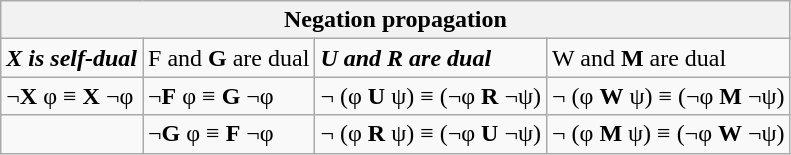<table class="wikitable">
<tr>
<th colspan="4">Negation propagation</th>
</tr>
<tr>
<td><strong><em>X<strong> is self-dual<em></td>
<td></em></strong>F</strong> and <strong>G</strong> are dual</em></td>
<td><strong><em>U<strong> and </strong>R<strong> are dual<em></td>
<td></em></strong>W</strong> and <strong>M</strong> are dual</em></td>
</tr>
<tr>
<td>¬<strong>X</strong> φ ≡ <strong>X</strong> ¬φ</td>
<td>¬<strong>F</strong> φ ≡ <strong>G</strong> ¬φ</td>
<td>¬ (φ <strong>U</strong> ψ) ≡ (¬φ <strong>R</strong> ¬ψ)</td>
<td>¬ (φ <strong>W</strong> ψ) ≡ (¬φ <strong>M</strong> ¬ψ)</td>
</tr>
<tr>
<td></td>
<td>¬<strong>G</strong> φ ≡ <strong>F</strong> ¬φ</td>
<td>¬ (φ <strong>R</strong> ψ) ≡ (¬φ <strong>U</strong> ¬ψ)</td>
<td>¬ (φ <strong>M</strong> ψ) ≡ (¬φ <strong>W</strong> ¬ψ)</td>
</tr>
</table>
